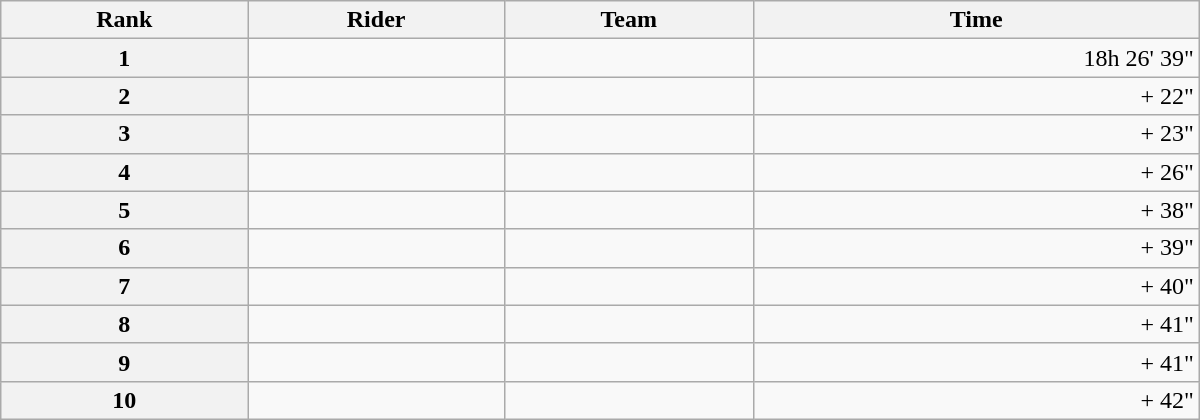<table class="wikitable" style="width:50em;margin-bottom:0;">
<tr>
<th scope="col">Rank</th>
<th scope="col">Rider</th>
<th scope="col">Team</th>
<th scope="col">Time</th>
</tr>
<tr>
<th scope="row">1</th>
<td> </td>
<td></td>
<td style="text-align:right;">18h 26' 39"</td>
</tr>
<tr>
<th scope="row">2</th>
<td></td>
<td></td>
<td style="text-align:right;">+ 22"</td>
</tr>
<tr>
<th scope="row">3</th>
<td> </td>
<td></td>
<td style="text-align:right;">+ 23"</td>
</tr>
<tr>
<th scope="row">4</th>
<td></td>
<td></td>
<td style="text-align:right;">+ 26"</td>
</tr>
<tr>
<th scope="row">5</th>
<td></td>
<td></td>
<td style="text-align:right;">+ 38"</td>
</tr>
<tr>
<th scope="row">6</th>
<td></td>
<td></td>
<td style="text-align:right;">+ 39"</td>
</tr>
<tr>
<th scope="row">7</th>
<td> </td>
<td></td>
<td style="text-align:right;">+ 40"</td>
</tr>
<tr>
<th scope="row">8</th>
<td></td>
<td></td>
<td style="text-align:right;">+ 41"</td>
</tr>
<tr>
<th scope="row">9</th>
<td></td>
<td></td>
<td style="text-align:right;">+ 41"</td>
</tr>
<tr>
<th scope="row">10</th>
<td></td>
<td></td>
<td style="text-align:right;">+ 42"</td>
</tr>
</table>
